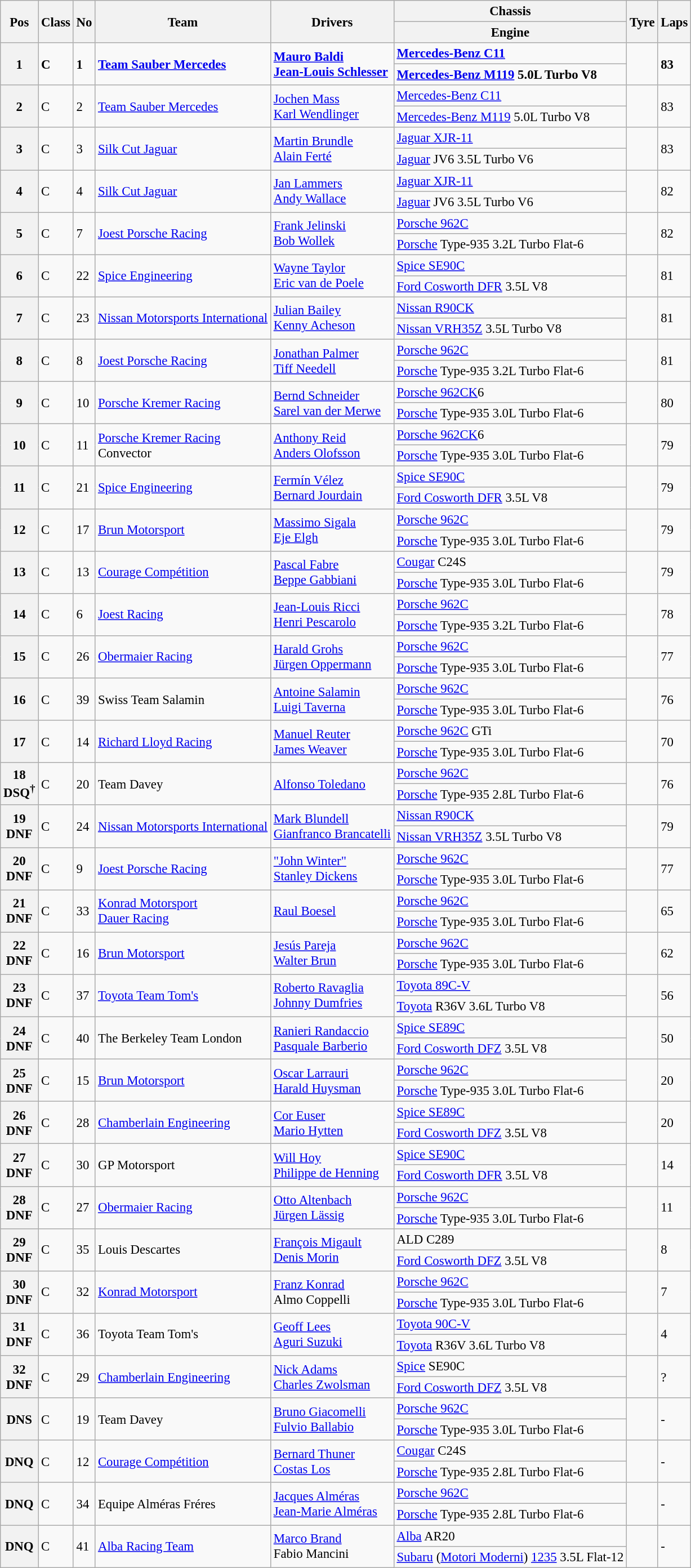<table class="wikitable" style="font-size: 95%;">
<tr>
<th rowspan=2>Pos</th>
<th rowspan=2>Class</th>
<th rowspan=2>No</th>
<th rowspan=2>Team</th>
<th rowspan=2>Drivers</th>
<th>Chassis</th>
<th rowspan=2>Tyre</th>
<th rowspan=2>Laps</th>
</tr>
<tr>
<th>Engine</th>
</tr>
<tr style="font-weight:bold">
<th rowspan=2>1</th>
<td rowspan=2>C</td>
<td rowspan=2>1</td>
<td rowspan=2> <a href='#'>Team Sauber Mercedes</a></td>
<td rowspan=2> <a href='#'>Mauro Baldi</a><br> <a href='#'>Jean-Louis Schlesser</a></td>
<td><a href='#'>Mercedes-Benz C11</a></td>
<td rowspan=2></td>
<td rowspan=2>83</td>
</tr>
<tr style="font-weight:bold">
<td><a href='#'>Mercedes-Benz M119</a> 5.0L Turbo V8</td>
</tr>
<tr>
<th rowspan=2>2</th>
<td rowspan=2>C</td>
<td rowspan=2>2</td>
<td rowspan=2> <a href='#'>Team Sauber Mercedes</a></td>
<td rowspan=2> <a href='#'>Jochen Mass</a><br> <a href='#'>Karl Wendlinger</a></td>
<td><a href='#'>Mercedes-Benz C11</a></td>
<td rowspan=2></td>
<td rowspan=2>83</td>
</tr>
<tr>
<td><a href='#'>Mercedes-Benz M119</a> 5.0L Turbo V8</td>
</tr>
<tr>
<th rowspan=2>3</th>
<td rowspan=2>C</td>
<td rowspan=2>3</td>
<td rowspan=2> <a href='#'>Silk Cut Jaguar</a></td>
<td rowspan=2> <a href='#'>Martin Brundle</a><br> <a href='#'>Alain Ferté</a></td>
<td><a href='#'>Jaguar XJR-11</a></td>
<td rowspan=2></td>
<td rowspan=2>83</td>
</tr>
<tr>
<td><a href='#'>Jaguar</a> JV6 3.5L Turbo V6</td>
</tr>
<tr>
<th rowspan=2>4</th>
<td rowspan=2>C</td>
<td rowspan=2>4</td>
<td rowspan=2> <a href='#'>Silk Cut Jaguar</a></td>
<td rowspan=2> <a href='#'>Jan Lammers</a><br> <a href='#'>Andy Wallace</a></td>
<td><a href='#'>Jaguar XJR-11</a></td>
<td rowspan=2></td>
<td rowspan=2>82</td>
</tr>
<tr>
<td><a href='#'>Jaguar</a> JV6 3.5L Turbo V6</td>
</tr>
<tr>
<th rowspan=2>5</th>
<td rowspan=2>C</td>
<td rowspan=2>7</td>
<td rowspan=2> <a href='#'>Joest Porsche Racing</a></td>
<td rowspan=2> <a href='#'>Frank Jelinski</a><br> <a href='#'>Bob Wollek</a></td>
<td><a href='#'>Porsche 962C</a></td>
<td rowspan=2></td>
<td rowspan=2>82</td>
</tr>
<tr>
<td><a href='#'>Porsche</a> Type-935 3.2L Turbo Flat-6</td>
</tr>
<tr>
<th rowspan=2>6</th>
<td rowspan=2>C</td>
<td rowspan=2>22</td>
<td rowspan=2> <a href='#'>Spice Engineering</a></td>
<td rowspan=2> <a href='#'>Wayne Taylor</a><br> <a href='#'>Eric van de Poele</a></td>
<td><a href='#'>Spice SE90C</a></td>
<td rowspan=2></td>
<td rowspan=2>81</td>
</tr>
<tr>
<td><a href='#'>Ford Cosworth DFR</a> 3.5L V8</td>
</tr>
<tr>
<th rowspan=2>7</th>
<td rowspan=2>C</td>
<td rowspan=2>23</td>
<td rowspan=2> <a href='#'>Nissan Motorsports International</a></td>
<td rowspan=2> <a href='#'>Julian Bailey</a><br> <a href='#'>Kenny Acheson</a></td>
<td><a href='#'>Nissan R90CK</a></td>
<td rowspan=2></td>
<td rowspan=2>81</td>
</tr>
<tr>
<td><a href='#'>Nissan VRH35Z</a> 3.5L Turbo V8</td>
</tr>
<tr>
<th rowspan=2>8</th>
<td rowspan=2>C</td>
<td rowspan=2>8</td>
<td rowspan=2> <a href='#'>Joest Porsche Racing</a></td>
<td rowspan=2> <a href='#'>Jonathan Palmer</a><br> <a href='#'>Tiff Needell</a></td>
<td><a href='#'>Porsche 962C</a></td>
<td rowspan=2></td>
<td rowspan=2>81</td>
</tr>
<tr>
<td><a href='#'>Porsche</a> Type-935 3.2L Turbo Flat-6</td>
</tr>
<tr>
<th rowspan=2>9</th>
<td rowspan=2>C</td>
<td rowspan=2>10</td>
<td rowspan=2> <a href='#'>Porsche Kremer Racing</a></td>
<td rowspan=2> <a href='#'>Bernd Schneider</a><br> <a href='#'>Sarel van der Merwe</a></td>
<td><a href='#'>Porsche 962CK</a>6</td>
<td rowspan=2></td>
<td rowspan=2>80</td>
</tr>
<tr>
<td><a href='#'>Porsche</a> Type-935 3.0L Turbo Flat-6</td>
</tr>
<tr>
<th rowspan=2>10</th>
<td rowspan=2>C</td>
<td rowspan=2>11</td>
<td rowspan=2> <a href='#'>Porsche Kremer Racing</a><br> Convector</td>
<td rowspan=2> <a href='#'>Anthony Reid</a><br> <a href='#'>Anders Olofsson</a></td>
<td><a href='#'>Porsche 962CK</a>6</td>
<td rowspan=2></td>
<td rowspan=2>79</td>
</tr>
<tr>
<td><a href='#'>Porsche</a> Type-935 3.0L Turbo Flat-6</td>
</tr>
<tr>
<th rowspan=2>11</th>
<td rowspan=2>C</td>
<td rowspan=2>21</td>
<td rowspan=2> <a href='#'>Spice Engineering</a></td>
<td rowspan=2> <a href='#'>Fermín Vélez</a><br> <a href='#'>Bernard Jourdain</a></td>
<td><a href='#'>Spice SE90C</a></td>
<td rowspan=2></td>
<td rowspan=2>79</td>
</tr>
<tr>
<td><a href='#'>Ford Cosworth DFR</a> 3.5L V8</td>
</tr>
<tr>
<th rowspan=2>12</th>
<td rowspan=2>C</td>
<td rowspan=2>17</td>
<td rowspan=2> <a href='#'>Brun Motorsport</a></td>
<td rowspan=2> <a href='#'>Massimo Sigala</a><br> <a href='#'>Eje Elgh</a></td>
<td><a href='#'>Porsche 962C</a></td>
<td rowspan=2></td>
<td rowspan=2>79</td>
</tr>
<tr>
<td><a href='#'>Porsche</a> Type-935 3.0L Turbo Flat-6</td>
</tr>
<tr>
<th rowspan=2>13</th>
<td rowspan=2>C</td>
<td rowspan=2>13</td>
<td rowspan=2> <a href='#'>Courage Compétition</a></td>
<td rowspan=2> <a href='#'>Pascal Fabre</a><br> <a href='#'>Beppe Gabbiani</a></td>
<td><a href='#'>Cougar</a> C24S</td>
<td rowspan=2></td>
<td rowspan=2>79</td>
</tr>
<tr>
<td><a href='#'>Porsche</a> Type-935 3.0L Turbo Flat-6</td>
</tr>
<tr>
<th rowspan=2>14</th>
<td rowspan=2>C</td>
<td rowspan=2>6</td>
<td rowspan=2> <a href='#'>Joest Racing</a></td>
<td rowspan=2> <a href='#'>Jean-Louis Ricci</a><br> <a href='#'>Henri Pescarolo</a></td>
<td><a href='#'>Porsche 962C</a></td>
<td rowspan=2></td>
<td rowspan=2>78</td>
</tr>
<tr>
<td><a href='#'>Porsche</a> Type-935 3.2L Turbo Flat-6</td>
</tr>
<tr>
<th rowspan=2>15</th>
<td rowspan=2>C</td>
<td rowspan=2>26</td>
<td rowspan=2> <a href='#'>Obermaier Racing</a></td>
<td rowspan=2> <a href='#'>Harald Grohs</a><br> <a href='#'>Jürgen Oppermann</a></td>
<td><a href='#'>Porsche 962C</a></td>
<td rowspan=2></td>
<td rowspan=2>77</td>
</tr>
<tr>
<td><a href='#'>Porsche</a> Type-935 3.0L Turbo Flat-6</td>
</tr>
<tr>
<th rowspan=2>16</th>
<td rowspan=2>C</td>
<td rowspan=2>39</td>
<td rowspan=2> Swiss Team Salamin</td>
<td rowspan=2> <a href='#'>Antoine Salamin</a><br> <a href='#'>Luigi Taverna</a></td>
<td><a href='#'>Porsche 962C</a></td>
<td rowspan=2></td>
<td rowspan=2>76</td>
</tr>
<tr>
<td><a href='#'>Porsche</a> Type-935 3.0L Turbo Flat-6</td>
</tr>
<tr>
<th rowspan=2>17</th>
<td rowspan=2>C</td>
<td rowspan=2>14</td>
<td rowspan=2> <a href='#'>Richard Lloyd Racing</a></td>
<td rowspan=2> <a href='#'>Manuel Reuter</a><br> <a href='#'>James Weaver</a></td>
<td><a href='#'>Porsche 962C</a> GTi</td>
<td rowspan=2></td>
<td rowspan=2>70</td>
</tr>
<tr>
<td><a href='#'>Porsche</a> Type-935 3.0L Turbo Flat-6</td>
</tr>
<tr>
<th rowspan=2>18<br>DSQ<sup>†</sup></th>
<td rowspan=2>C</td>
<td rowspan=2>20</td>
<td rowspan=2> Team Davey</td>
<td rowspan=2> <a href='#'>Alfonso Toledano</a></td>
<td><a href='#'>Porsche 962C</a></td>
<td rowspan=2></td>
<td rowspan=2>76</td>
</tr>
<tr>
<td><a href='#'>Porsche</a> Type-935 2.8L Turbo Flat-6</td>
</tr>
<tr>
<th rowspan=2>19<br>DNF</th>
<td rowspan=2>C</td>
<td rowspan=2>24</td>
<td rowspan=2> <a href='#'>Nissan Motorsports International</a></td>
<td rowspan=2> <a href='#'>Mark Blundell</a><br> <a href='#'>Gianfranco Brancatelli</a></td>
<td><a href='#'>Nissan R90CK</a></td>
<td rowspan=2></td>
<td rowspan=2>79</td>
</tr>
<tr>
<td><a href='#'>Nissan VRH35Z</a> 3.5L Turbo V8</td>
</tr>
<tr>
<th rowspan=2>20<br>DNF</th>
<td rowspan=2>C</td>
<td rowspan=2>9</td>
<td rowspan=2> <a href='#'>Joest Porsche Racing</a></td>
<td rowspan=2> <a href='#'>"John Winter"</a><br> <a href='#'>Stanley Dickens</a></td>
<td><a href='#'>Porsche 962C</a></td>
<td rowspan=2></td>
<td rowspan=2>77</td>
</tr>
<tr>
<td><a href='#'>Porsche</a> Type-935 3.0L Turbo Flat-6</td>
</tr>
<tr>
<th rowspan=2>21<br>DNF</th>
<td rowspan=2>C</td>
<td rowspan=2>33</td>
<td rowspan=2> <a href='#'>Konrad Motorsport</a><br> <a href='#'>Dauer Racing</a></td>
<td rowspan=2> <a href='#'>Raul Boesel</a></td>
<td><a href='#'>Porsche 962C</a></td>
<td rowspan=2></td>
<td rowspan=2>65</td>
</tr>
<tr>
<td><a href='#'>Porsche</a> Type-935 3.0L Turbo Flat-6</td>
</tr>
<tr>
<th rowspan=2>22<br>DNF</th>
<td rowspan=2>C</td>
<td rowspan=2>16</td>
<td rowspan=2> <a href='#'>Brun Motorsport</a></td>
<td rowspan=2> <a href='#'>Jesús Pareja</a><br> <a href='#'>Walter Brun</a></td>
<td><a href='#'>Porsche 962C</a></td>
<td rowspan=2></td>
<td rowspan=2>62</td>
</tr>
<tr>
<td><a href='#'>Porsche</a> Type-935 3.0L Turbo Flat-6</td>
</tr>
<tr>
<th rowspan=2>23<br>DNF</th>
<td rowspan=2>C</td>
<td rowspan=2>37</td>
<td rowspan=2> <a href='#'>Toyota Team Tom's</a></td>
<td rowspan=2> <a href='#'>Roberto Ravaglia</a><br> <a href='#'>Johnny Dumfries</a></td>
<td><a href='#'>Toyota 89C-V</a></td>
<td rowspan=2></td>
<td rowspan=2>56</td>
</tr>
<tr>
<td><a href='#'>Toyota</a> R36V 3.6L Turbo V8</td>
</tr>
<tr>
<th rowspan=2>24<br>DNF</th>
<td rowspan=2>C</td>
<td rowspan=2>40</td>
<td rowspan=2> The Berkeley Team London</td>
<td rowspan=2> <a href='#'>Ranieri Randaccio</a><br> <a href='#'>Pasquale Barberio</a></td>
<td><a href='#'>Spice SE89C</a></td>
<td rowspan=2></td>
<td rowspan=2>50</td>
</tr>
<tr>
<td><a href='#'>Ford Cosworth DFZ</a> 3.5L V8</td>
</tr>
<tr>
<th rowspan=2>25<br>DNF</th>
<td rowspan=2>C</td>
<td rowspan=2>15</td>
<td rowspan=2> <a href='#'>Brun Motorsport</a></td>
<td rowspan=2> <a href='#'>Oscar Larrauri</a><br> <a href='#'>Harald Huysman</a></td>
<td><a href='#'>Porsche 962C</a></td>
<td rowspan=2></td>
<td rowspan=2>20</td>
</tr>
<tr>
<td><a href='#'>Porsche</a> Type-935 3.0L Turbo Flat-6</td>
</tr>
<tr>
<th rowspan=2>26<br>DNF</th>
<td rowspan=2>C</td>
<td rowspan=2>28</td>
<td rowspan=2> <a href='#'>Chamberlain Engineering</a></td>
<td rowspan=2> <a href='#'>Cor Euser</a><br> <a href='#'>Mario Hytten</a></td>
<td><a href='#'>Spice SE89C</a></td>
<td rowspan=2></td>
<td rowspan=2>20</td>
</tr>
<tr>
<td><a href='#'>Ford Cosworth DFZ</a> 3.5L V8</td>
</tr>
<tr>
<th rowspan=2>27<br>DNF</th>
<td rowspan=2>C</td>
<td rowspan=2>30</td>
<td rowspan=2> GP Motorsport</td>
<td rowspan=2> <a href='#'>Will Hoy</a><br> <a href='#'>Philippe de Henning</a></td>
<td><a href='#'>Spice SE90C</a></td>
<td rowspan=2></td>
<td rowspan=2>14</td>
</tr>
<tr>
<td><a href='#'>Ford Cosworth DFR</a> 3.5L V8</td>
</tr>
<tr>
<th rowspan=2>28<br>DNF</th>
<td rowspan=2>C</td>
<td rowspan=2>27</td>
<td rowspan=2> <a href='#'>Obermaier Racing</a></td>
<td rowspan=2> <a href='#'>Otto Altenbach</a><br> <a href='#'>Jürgen Lässig</a></td>
<td><a href='#'>Porsche 962C</a></td>
<td rowspan=2></td>
<td rowspan=2>11</td>
</tr>
<tr>
<td><a href='#'>Porsche</a> Type-935 3.0L Turbo Flat-6</td>
</tr>
<tr>
<th rowspan=2>29<br>DNF</th>
<td rowspan=2>C</td>
<td rowspan=2>35</td>
<td rowspan=2> Louis Descartes</td>
<td rowspan=2> <a href='#'>François Migault</a><br> <a href='#'>Denis Morin</a></td>
<td>ALD C289</td>
<td rowspan=2></td>
<td rowspan=2>8</td>
</tr>
<tr>
<td><a href='#'>Ford Cosworth DFZ</a> 3.5L V8</td>
</tr>
<tr>
<th rowspan=2>30<br>DNF</th>
<td rowspan=2>C</td>
<td rowspan=2>32</td>
<td rowspan=2> <a href='#'>Konrad Motorsport</a></td>
<td rowspan=2> <a href='#'>Franz Konrad</a><br> Almo Coppelli</td>
<td><a href='#'>Porsche 962C</a></td>
<td rowspan=2></td>
<td rowspan=2>7</td>
</tr>
<tr>
<td><a href='#'>Porsche</a> Type-935 3.0L Turbo Flat-6</td>
</tr>
<tr>
<th rowspan=2>31<br>DNF</th>
<td rowspan=2>C</td>
<td rowspan=2>36</td>
<td rowspan=2> Toyota Team Tom's</td>
<td rowspan=2> <a href='#'>Geoff Lees</a><br> <a href='#'>Aguri Suzuki</a></td>
<td><a href='#'>Toyota 90C-V</a></td>
<td rowspan=2></td>
<td rowspan=2>4</td>
</tr>
<tr>
<td><a href='#'>Toyota</a> R36V 3.6L Turbo V8</td>
</tr>
<tr>
<th rowspan=2>32<br>DNF</th>
<td rowspan=2>C</td>
<td rowspan=2>29</td>
<td rowspan=2> <a href='#'>Chamberlain Engineering</a></td>
<td rowspan=2> <a href='#'>Nick Adams</a><br> <a href='#'>Charles Zwolsman</a></td>
<td><a href='#'>Spice</a> SE90C</td>
<td rowspan=2></td>
<td rowspan=2>?</td>
</tr>
<tr>
<td><a href='#'>Ford Cosworth DFZ</a> 3.5L V8</td>
</tr>
<tr>
<th rowspan=2>DNS</th>
<td rowspan=2>C</td>
<td rowspan=2>19</td>
<td rowspan=2> Team Davey</td>
<td rowspan=2> <a href='#'>Bruno Giacomelli</a><br> <a href='#'>Fulvio Ballabio</a></td>
<td><a href='#'>Porsche 962C</a></td>
<td rowspan=2></td>
<td rowspan=2>-</td>
</tr>
<tr>
<td><a href='#'>Porsche</a> Type-935 3.0L Turbo Flat-6</td>
</tr>
<tr>
<th rowspan=2>DNQ</th>
<td rowspan=2>C</td>
<td rowspan=2>12</td>
<td rowspan=2> <a href='#'>Courage Compétition</a></td>
<td rowspan=2> <a href='#'>Bernard Thuner</a><br> <a href='#'>Costas Los</a></td>
<td><a href='#'>Cougar</a> C24S</td>
<td rowspan=2></td>
<td rowspan=2>-</td>
</tr>
<tr>
<td><a href='#'>Porsche</a> Type-935 2.8L Turbo Flat-6</td>
</tr>
<tr>
<th rowspan=2>DNQ</th>
<td rowspan=2>C</td>
<td rowspan=2>34</td>
<td rowspan=2> Equipe Alméras Fréres</td>
<td rowspan=2> <a href='#'>Jacques Alméras</a><br> <a href='#'>Jean-Marie Alméras</a></td>
<td><a href='#'>Porsche 962C</a></td>
<td rowspan=2></td>
<td rowspan=2>-</td>
</tr>
<tr>
<td><a href='#'>Porsche</a> Type-935 2.8L Turbo Flat-6</td>
</tr>
<tr>
<th rowspan=2>DNQ</th>
<td rowspan=2>C</td>
<td rowspan=2>41</td>
<td rowspan=2> <a href='#'>Alba Racing Team</a></td>
<td rowspan=2> <a href='#'>Marco Brand</a><br> Fabio Mancini</td>
<td><a href='#'>Alba</a> AR20</td>
<td rowspan=2></td>
<td rowspan=2>-</td>
</tr>
<tr>
<td><a href='#'>Subaru</a> (<a href='#'>Motori Moderni</a>) <a href='#'>1235</a> 3.5L Flat-12</td>
</tr>
</table>
